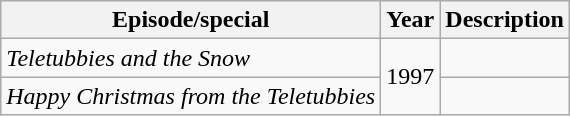<table class="wikitable sortable">
<tr>
<th>Episode/special</th>
<th>Year</th>
<th>Description</th>
</tr>
<tr>
<td><em>Teletubbies and the Snow</em></td>
<td rowspan="2">1997</td>
<td></td>
</tr>
<tr>
<td><em>Happy Christmas from the Teletubbies</em></td>
<td></td>
</tr>
</table>
